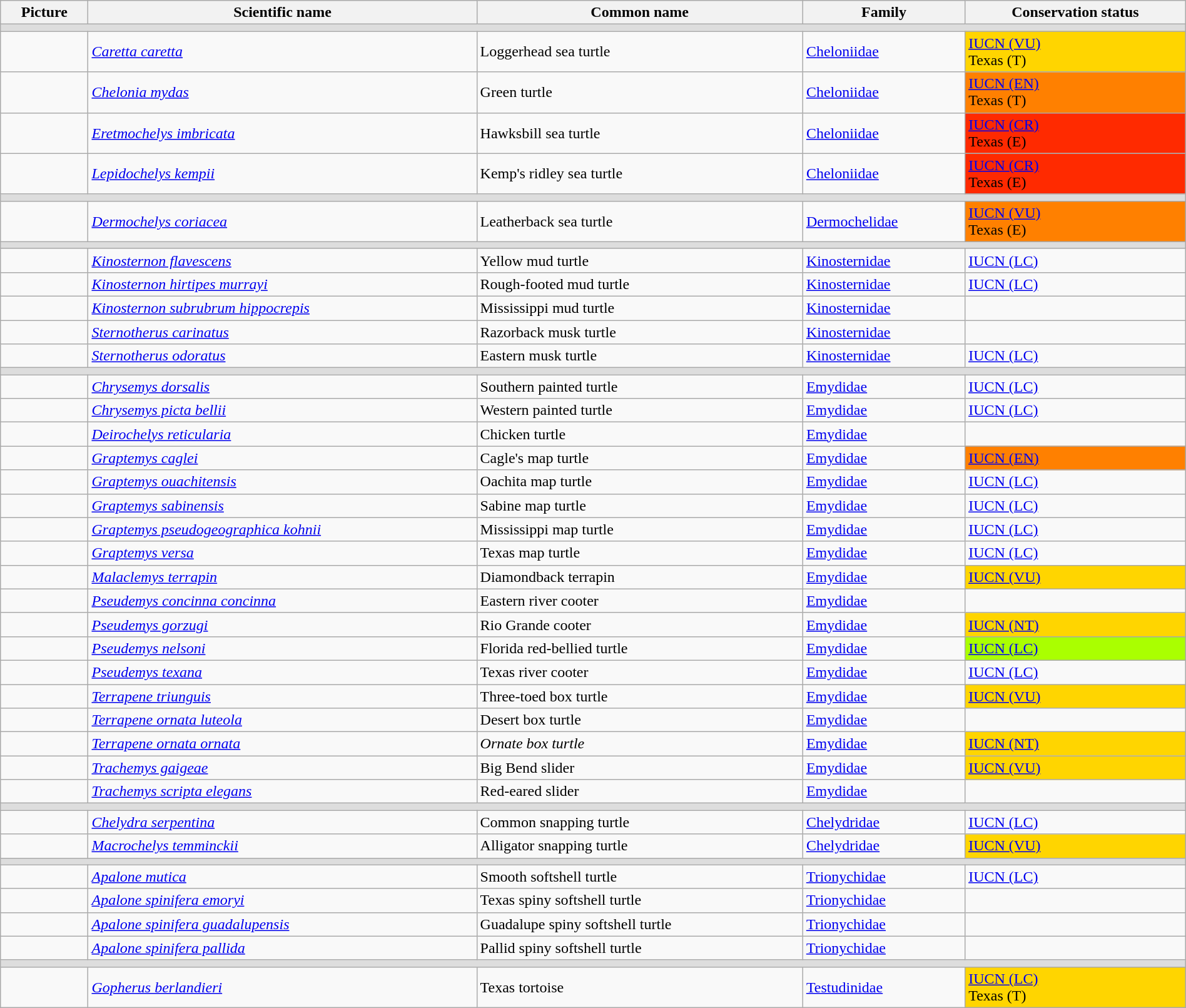<table class="wikitable sortable mw-collapsible" style="width: 100%;">
<tr>
<th class=unsortable>Picture</th>
<th>Scientific name</th>
<th>Common name</th>
<th>Family</th>
<th>Conservation status</th>
</tr>
<tr>
<th colspan="5"style="background:#dddddd;"></th>
</tr>
<tr>
<td></td>
<td><em><a href='#'>Caretta caretta</a></em></td>
<td>Loggerhead sea turtle</td>
<td><a href='#'>Cheloniidae</a></td>
<td style="background: #FFD500;"><a href='#'>IUCN (VU)</a><br>Texas (T)</td>
</tr>
<tr>
<td></td>
<td><em><a href='#'>Chelonia mydas</a></em></td>
<td>Green turtle</td>
<td><a href='#'>Cheloniidae</a></td>
<td style="background: #FF8000;"><a href='#'>IUCN (EN)</a><br>Texas (T)</td>
</tr>
<tr>
<td></td>
<td><em><a href='#'>Eretmochelys imbricata</a></em></td>
<td>Hawksbill sea turtle</td>
<td><a href='#'>Cheloniidae</a></td>
<td style="background: #FF2A00;"><a href='#'>IUCN (CR)</a><br>Texas (E)</td>
</tr>
<tr>
<td></td>
<td><em><a href='#'>Lepidochelys kempii</a></em></td>
<td>Kemp's ridley sea turtle</td>
<td><a href='#'>Cheloniidae</a></td>
<td style="background: #FF2A00;"><a href='#'>IUCN (CR)</a><br>Texas (E)</td>
</tr>
<tr>
<th colspan="5"style="background:#dddddd;"></th>
</tr>
<tr>
<td></td>
<td><em><a href='#'>Dermochelys coriacea</a></em></td>
<td>Leatherback sea turtle</td>
<td><a href='#'>Dermochelidae</a></td>
<td style="background: #FF8000;"><a href='#'>IUCN (VU)</a><br>Texas (E)</td>
</tr>
<tr>
<th colspan="5"style="background:#dddddd;"></th>
</tr>
<tr>
<td></td>
<td><em><a href='#'>Kinosternon flavescens</a></em></td>
<td>Yellow mud turtle</td>
<td><a href='#'>Kinosternidae</a></td>
<td><a href='#'>IUCN (LC)</a></td>
</tr>
<tr>
<td></td>
<td><em><a href='#'>Kinosternon hirtipes murrayi</a></em></td>
<td>Rough-footed mud turtle</td>
<td><a href='#'>Kinosternidae</a></td>
<td><a href='#'>IUCN (LC)</a></td>
</tr>
<tr>
<td></td>
<td><em><a href='#'>Kinosternon subrubrum hippocrepis</a></em></td>
<td>Mississippi mud turtle</td>
<td><a href='#'>Kinosternidae</a></td>
<td></td>
</tr>
<tr>
<td></td>
<td><em><a href='#'>Sternotherus carinatus</a></em></td>
<td>Razorback musk turtle</td>
<td><a href='#'>Kinosternidae</a></td>
<td></td>
</tr>
<tr>
<td></td>
<td><em> <a href='#'>Sternotherus odoratus</a></em></td>
<td>Eastern musk turtle</td>
<td><a href='#'>Kinosternidae</a></td>
<td><a href='#'>IUCN (LC)</a></td>
</tr>
<tr>
<th colspan="5"style="background:#dddddd;"></th>
</tr>
<tr>
<td></td>
<td><em><a href='#'>Chrysemys dorsalis</a></em></td>
<td>Southern painted turtle</td>
<td><a href='#'>Emydidae</a></td>
<td><a href='#'>IUCN (LC)</a></td>
</tr>
<tr>
<td></td>
<td><em><a href='#'>Chrysemys picta bellii</a></em></td>
<td>Western painted turtle</td>
<td><a href='#'>Emydidae</a></td>
<td><a href='#'>IUCN (LC)</a></td>
</tr>
<tr>
<td></td>
<td><em><a href='#'>Deirochelys reticularia</a></em></td>
<td>Chicken turtle</td>
<td><a href='#'>Emydidae</a></td>
<td></td>
</tr>
<tr>
<td></td>
<td><em><a href='#'>Graptemys caglei</a></em></td>
<td>Cagle's map turtle</td>
<td><a href='#'>Emydidae</a></td>
<td style="background: #FF8000;"><a href='#'>IUCN (EN)</a></td>
</tr>
<tr>
<td></td>
<td><em><a href='#'>Graptemys ouachitensis</a></em></td>
<td>Oachita map turtle</td>
<td><a href='#'>Emydidae</a></td>
<td><a href='#'>IUCN (LC)</a></td>
</tr>
<tr>
<td></td>
<td><em><a href='#'>Graptemys sabinensis</a></em></td>
<td>Sabine map turtle</td>
<td><a href='#'>Emydidae</a></td>
<td><a href='#'>IUCN (LC)</a></td>
</tr>
<tr>
<td></td>
<td><em><a href='#'>Graptemys pseudogeographica kohnii</a></em></td>
<td>Mississippi map turtle</td>
<td><a href='#'>Emydidae</a></td>
<td><a href='#'>IUCN (LC)</a></td>
</tr>
<tr>
<td></td>
<td><em><a href='#'>Graptemys versa</a></em></td>
<td>Texas map turtle</td>
<td><a href='#'>Emydidae</a></td>
<td><a href='#'>IUCN (LC)</a></td>
</tr>
<tr>
<td></td>
<td><em><a href='#'>Malaclemys terrapin</a></em></td>
<td>Diamondback terrapin</td>
<td><a href='#'>Emydidae</a></td>
<td style="background: #FFD500;"><a href='#'>IUCN (VU)</a></td>
</tr>
<tr>
<td></td>
<td><em><a href='#'>Pseudemys concinna concinna</a></em></td>
<td>Eastern river cooter</td>
<td><a href='#'>Emydidae</a></td>
<td></td>
</tr>
<tr>
<td></td>
<td><em><a href='#'>Pseudemys gorzugi</a></em></td>
<td>Rio Grande cooter</td>
<td><a href='#'>Emydidae</a></td>
<td style="background: #FFD500;"><a href='#'>IUCN (NT)</a></td>
</tr>
<tr>
<td></td>
<td><em><a href='#'>Pseudemys nelsoni</a></em></td>
<td>Florida red-bellied turtle</td>
<td><a href='#'>Emydidae</a></td>
<td style="background: #AAFF00;"><a href='#'>IUCN (LC)</a><br></td>
</tr>
<tr>
<td></td>
<td><em><a href='#'>Pseudemys texana</a></em></td>
<td>Texas river cooter</td>
<td><a href='#'>Emydidae</a></td>
<td><a href='#'>IUCN (LC)</a></td>
</tr>
<tr>
<td></td>
<td><em><a href='#'>Terrapene triunguis</a></em></td>
<td>Three-toed box turtle</td>
<td><a href='#'>Emydidae</a></td>
<td style="background: #FFD500;"><a href='#'>IUCN (VU)</a></td>
</tr>
<tr>
<td></td>
<td><em><a href='#'>Terrapene ornata luteola</a></em></td>
<td>Desert box turtle</td>
<td><a href='#'>Emydidae</a></td>
<td></td>
</tr>
<tr>
<td></td>
<td><em><a href='#'>Terrapene ornata ornata</a></em></td>
<td><em>Ornate box turtle</em></td>
<td><a href='#'>Emydidae</a></td>
<td style="background: #FFD500;"><a href='#'>IUCN (NT)</a></td>
</tr>
<tr>
<td></td>
<td><em><a href='#'>Trachemys gaigeae</a></em></td>
<td>Big Bend slider</td>
<td><a href='#'>Emydidae</a></td>
<td style="background: #FFD500;"><a href='#'>IUCN (VU)</a></td>
</tr>
<tr>
<td></td>
<td><em><a href='#'>Trachemys scripta elegans</a></em></td>
<td>Red-eared slider</td>
<td><a href='#'>Emydidae</a></td>
<td></td>
</tr>
<tr>
<th colspan="5"style="background:#dddddd;"></th>
</tr>
<tr>
<td></td>
<td><em><a href='#'>Chelydra serpentina</a></em></td>
<td>Common snapping turtle</td>
<td><a href='#'>Chelydridae</a></td>
<td><a href='#'>IUCN (LC)</a></td>
</tr>
<tr>
<td></td>
<td><em><a href='#'>Macrochelys temminckii</a></em></td>
<td>Alligator snapping turtle</td>
<td><a href='#'>Chelydridae</a></td>
<td style="background: #FFD500;"><a href='#'>IUCN (VU)</a></td>
</tr>
<tr>
<th colspan="5"style="background:#dddddd;"></th>
</tr>
<tr>
<td></td>
<td><em><a href='#'>Apalone mutica</a></em></td>
<td>Smooth softshell turtle</td>
<td><a href='#'>Trionychidae</a></td>
<td><a href='#'>IUCN (LC)</a></td>
</tr>
<tr>
<td></td>
<td><em><a href='#'>Apalone spinifera emoryi</a></em></td>
<td>Texas spiny softshell turtle</td>
<td><a href='#'>Trionychidae</a></td>
<td></td>
</tr>
<tr>
<td></td>
<td><em><a href='#'>Apalone spinifera guadalupensis</a></em></td>
<td>Guadalupe spiny softshell turtle</td>
<td><a href='#'>Trionychidae</a></td>
<td></td>
</tr>
<tr>
<td></td>
<td><em><a href='#'>Apalone spinifera pallida</a></em></td>
<td>Pallid spiny softshell turtle</td>
<td><a href='#'>Trionychidae</a></td>
<td></td>
</tr>
<tr>
<th colspan="5"style="background:#dddddd;"></th>
</tr>
<tr>
<td></td>
<td><em> <a href='#'>Gopherus berlandieri</a></em></td>
<td>Texas tortoise</td>
<td><a href='#'>Testudinidae</a></td>
<td style="background: #FFD500;"><a href='#'>IUCN (LC)</a><br>Texas (T)</td>
</tr>
</table>
